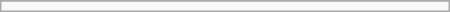<table class="wikitable" style="text-align:center;width:300px;font-size:90%">
<tr>
</tr>
<tr>
<td style="text-align:left"></td>
</tr>
</table>
